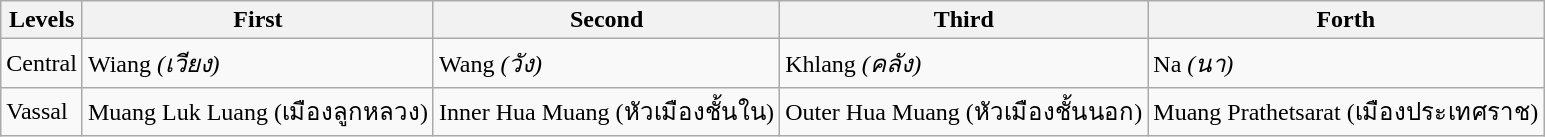<table class="wikitable">
<tr>
<th>Levels</th>
<th>First</th>
<th>Second</th>
<th>Third</th>
<th>Forth</th>
</tr>
<tr>
<td>Central</td>
<td>Wiang <em>(เวียง)</em></td>
<td>Wang <em>(วัง)</em></td>
<td>Khlang <em>(คลัง)</em></td>
<td>Na <em>(นา)</em></td>
</tr>
<tr>
<td>Vassal</td>
<td>Muang Luk Luang (เมืองลูกหลวง)</td>
<td>Inner Hua Muang (หัวเมืองชั้นใน)</td>
<td>Outer Hua Muang (หัวเมืองชั้นนอก)</td>
<td>Muang Prathetsarat (เมืองประเทศราช)</td>
</tr>
</table>
